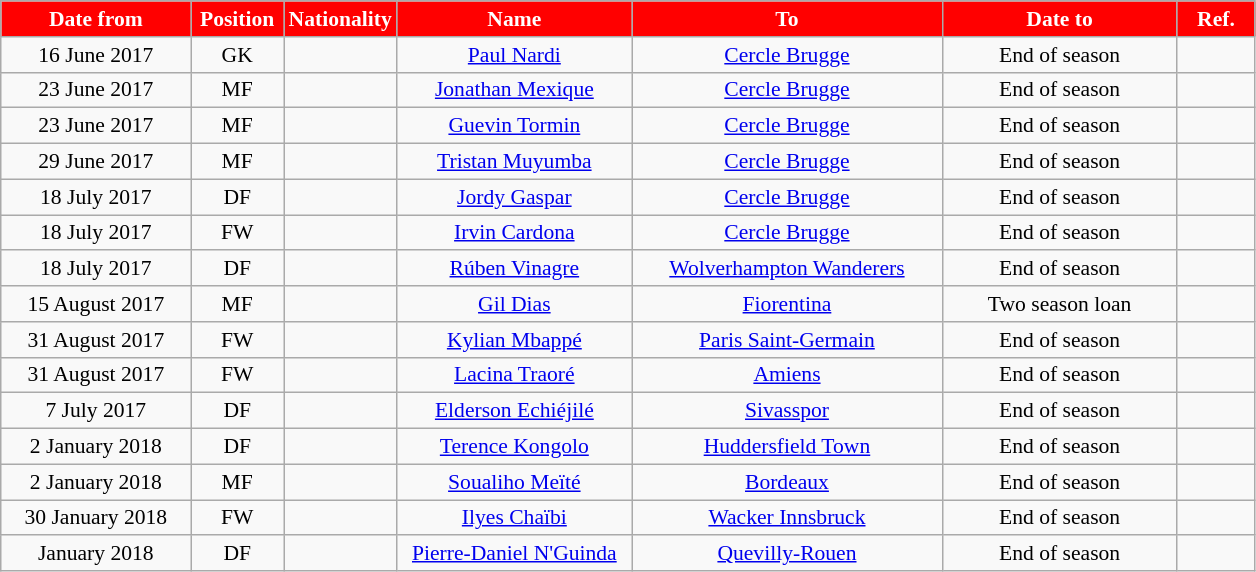<table class="wikitable" style="text-align:center; font-size:90%; ">
<tr>
<th style="background:#ff0000; color:white; width:120px;">Date from</th>
<th style="background:#ff0000; color:white; width:55px;">Position</th>
<th style="background:#ff0000; color:white; width:55px;">Nationality</th>
<th style="background:#ff0000; color:white; width:150px;">Name</th>
<th style="background:#ff0000; color:white; width:200px;">To</th>
<th style="background:#ff0000; color:white; width:150px;">Date to</th>
<th style="background:#ff0000; color:white; width:45px;">Ref.</th>
</tr>
<tr>
<td>16 June 2017</td>
<td>GK</td>
<td></td>
<td><a href='#'>Paul Nardi</a></td>
<td><a href='#'>Cercle Brugge</a></td>
<td>End of season</td>
<td></td>
</tr>
<tr>
<td>23 June 2017</td>
<td>MF</td>
<td></td>
<td><a href='#'>Jonathan Mexique</a></td>
<td><a href='#'>Cercle Brugge</a></td>
<td>End of season</td>
<td></td>
</tr>
<tr>
<td>23 June 2017</td>
<td>MF</td>
<td></td>
<td><a href='#'>Guevin Tormin</a></td>
<td><a href='#'>Cercle Brugge</a></td>
<td>End of season</td>
<td></td>
</tr>
<tr>
<td>29 June 2017</td>
<td>MF</td>
<td></td>
<td><a href='#'>Tristan Muyumba</a></td>
<td><a href='#'>Cercle Brugge</a></td>
<td>End of season</td>
<td></td>
</tr>
<tr>
<td>18 July 2017</td>
<td>DF</td>
<td></td>
<td><a href='#'>Jordy Gaspar</a></td>
<td><a href='#'>Cercle Brugge</a></td>
<td>End of season</td>
<td></td>
</tr>
<tr>
<td>18 July 2017</td>
<td>FW</td>
<td></td>
<td><a href='#'>Irvin Cardona</a></td>
<td><a href='#'>Cercle Brugge</a></td>
<td>End of season</td>
<td></td>
</tr>
<tr>
<td>18 July 2017</td>
<td>DF</td>
<td></td>
<td><a href='#'>Rúben Vinagre</a></td>
<td><a href='#'>Wolverhampton Wanderers</a></td>
<td>End of season</td>
<td></td>
</tr>
<tr>
<td>15 August 2017</td>
<td>MF</td>
<td></td>
<td><a href='#'>Gil Dias</a></td>
<td><a href='#'>Fiorentina</a></td>
<td>Two season loan</td>
<td></td>
</tr>
<tr>
<td>31 August 2017</td>
<td>FW</td>
<td></td>
<td><a href='#'>Kylian Mbappé</a></td>
<td><a href='#'>Paris Saint-Germain</a></td>
<td>End of season</td>
<td></td>
</tr>
<tr>
<td>31 August 2017</td>
<td>FW</td>
<td></td>
<td><a href='#'>Lacina Traoré</a></td>
<td><a href='#'>Amiens</a></td>
<td>End of season</td>
<td></td>
</tr>
<tr>
<td>7 July 2017</td>
<td>DF</td>
<td></td>
<td><a href='#'>Elderson Echiéjilé</a></td>
<td><a href='#'>Sivasspor</a></td>
<td>End of season</td>
<td></td>
</tr>
<tr>
<td>2 January 2018</td>
<td>DF</td>
<td></td>
<td><a href='#'>Terence Kongolo</a></td>
<td><a href='#'>Huddersfield Town</a></td>
<td>End of season</td>
<td></td>
</tr>
<tr>
<td>2 January 2018</td>
<td>MF</td>
<td></td>
<td><a href='#'>Soualiho Meïté</a></td>
<td><a href='#'>Bordeaux</a></td>
<td>End of season</td>
<td></td>
</tr>
<tr>
<td>30 January 2018</td>
<td>FW</td>
<td></td>
<td><a href='#'>Ilyes Chaïbi</a></td>
<td><a href='#'>Wacker Innsbruck</a></td>
<td>End of season</td>
<td></td>
</tr>
<tr>
<td>January 2018</td>
<td>DF</td>
<td></td>
<td><a href='#'>Pierre-Daniel N'Guinda</a></td>
<td><a href='#'>Quevilly-Rouen</a></td>
<td>End of season</td>
<td></td>
</tr>
</table>
